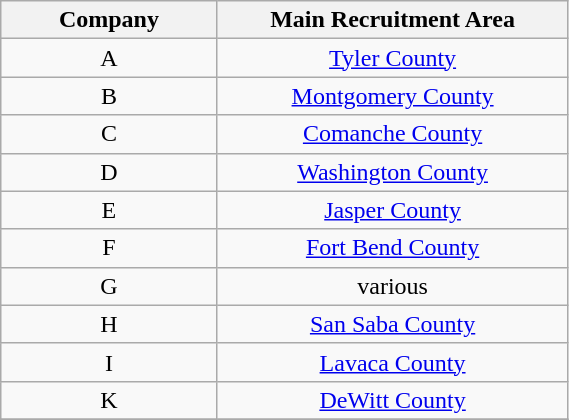<table class="wikitable" style="text-align:center; width:30%;">
<tr>
<th width=10%>Company</th>
<th width=20%>Main Recruitment Area</th>
</tr>
<tr>
<td rowspan=1>A</td>
<td><a href='#'>Tyler County</a></td>
</tr>
<tr>
<td rowspan=1>B</td>
<td><a href='#'>Montgomery County</a></td>
</tr>
<tr>
<td rowspan=1>C</td>
<td><a href='#'>Comanche County</a></td>
</tr>
<tr>
<td rowspan=1>D</td>
<td><a href='#'>Washington County</a></td>
</tr>
<tr>
<td rowspan=1>E</td>
<td><a href='#'>Jasper County</a></td>
</tr>
<tr>
<td rowspan=1>F</td>
<td><a href='#'>Fort Bend County</a></td>
</tr>
<tr>
<td rowspan=1>G</td>
<td>various</td>
</tr>
<tr>
<td rowspan=1>H</td>
<td><a href='#'>San Saba County</a></td>
</tr>
<tr>
<td rowspan=1>I</td>
<td><a href='#'>Lavaca County</a></td>
</tr>
<tr>
<td rowspan=1>K</td>
<td><a href='#'>DeWitt County</a></td>
</tr>
<tr>
</tr>
</table>
